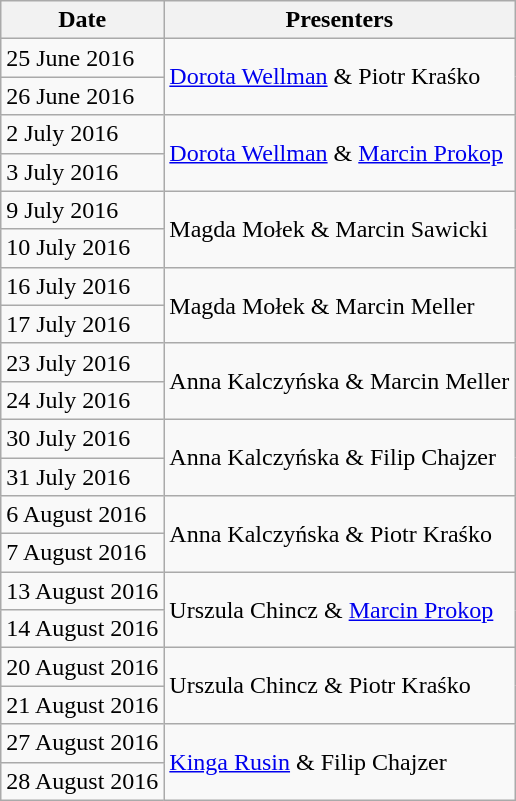<table class="wikitable" style="font-size:100%;">
<tr>
<th>Date</th>
<th>Presenters</th>
</tr>
<tr>
<td>25 June 2016</td>
<td rowspan=2><a href='#'>Dorota Wellman</a> & Piotr Kraśko</td>
</tr>
<tr>
<td>26 June 2016</td>
</tr>
<tr>
<td>2 July 2016</td>
<td rowspan=2><a href='#'>Dorota Wellman</a> & <a href='#'>Marcin Prokop</a></td>
</tr>
<tr>
<td>3 July 2016</td>
</tr>
<tr>
<td>9 July 2016</td>
<td rowspan=2>Magda Mołek & Marcin Sawicki</td>
</tr>
<tr>
<td>10 July 2016</td>
</tr>
<tr>
<td>16 July 2016</td>
<td rowspan=2>Magda Mołek & Marcin Meller</td>
</tr>
<tr>
<td>17 July 2016</td>
</tr>
<tr>
<td>23 July 2016</td>
<td rowspan=2>Anna Kalczyńska & Marcin Meller</td>
</tr>
<tr>
<td>24 July 2016</td>
</tr>
<tr>
<td>30 July 2016</td>
<td rowspan=2>Anna Kalczyńska & Filip Chajzer</td>
</tr>
<tr>
<td>31 July 2016</td>
</tr>
<tr>
<td>6 August 2016</td>
<td rowspan=2>Anna Kalczyńska & Piotr Kraśko</td>
</tr>
<tr>
<td>7 August 2016</td>
</tr>
<tr>
<td>13 August 2016</td>
<td rowspan=2>Urszula Chincz & <a href='#'>Marcin Prokop</a></td>
</tr>
<tr>
<td>14 August 2016</td>
</tr>
<tr>
<td>20 August 2016</td>
<td rowspan=2>Urszula Chincz & Piotr Kraśko</td>
</tr>
<tr>
<td>21 August 2016</td>
</tr>
<tr>
<td>27 August 2016</td>
<td rowspan=2><a href='#'>Kinga Rusin</a> & Filip Chajzer</td>
</tr>
<tr>
<td>28 August 2016</td>
</tr>
</table>
